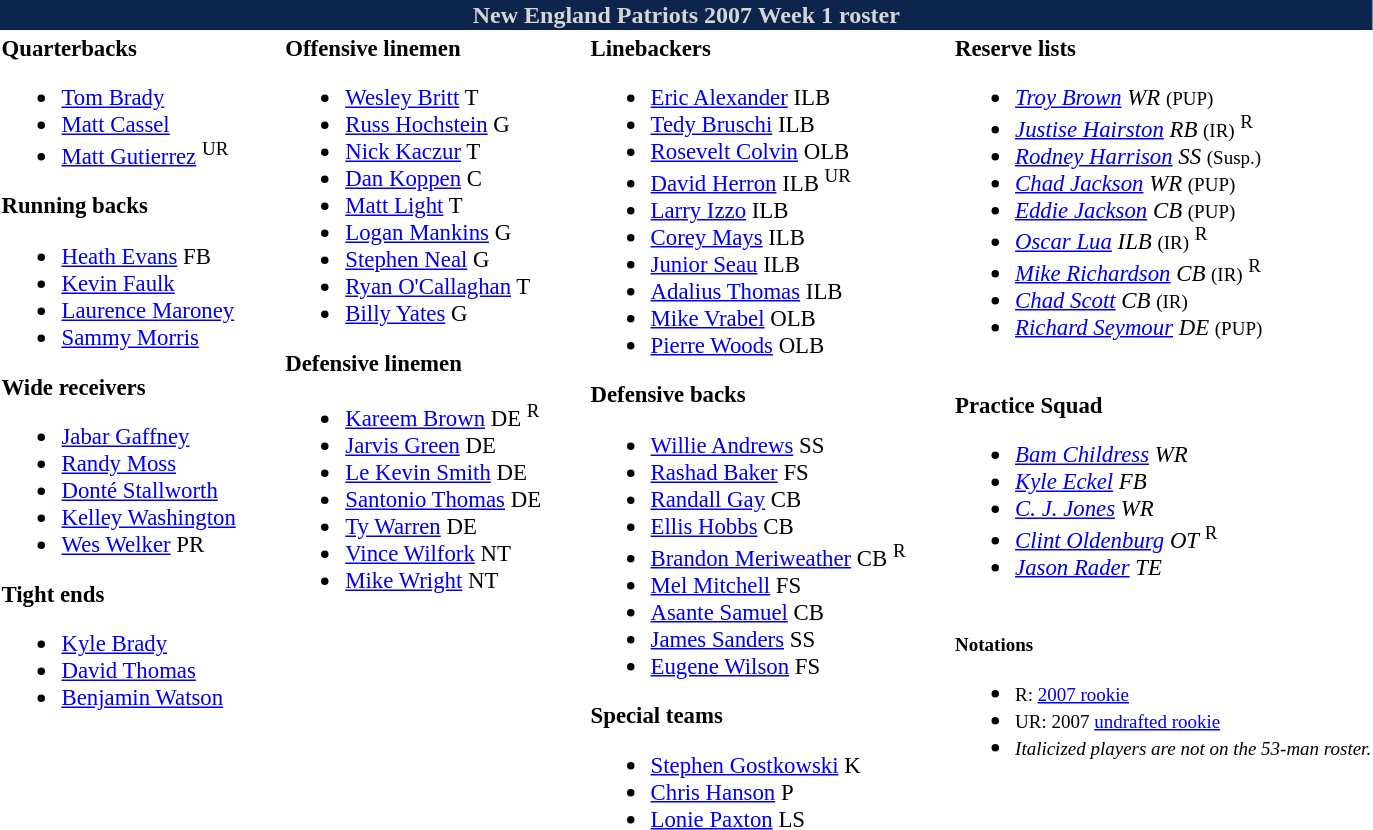<table class="toccolours" style="text-align: left;">
<tr>
<th colspan="9" style="background:#0d254c; color:#d6d6d6; text-align:center;">New England Patriots 2007 Week 1 roster</th>
</tr>
<tr>
<td style="font-size:95%; vertical-align:top;"><strong>Quarterbacks</strong><br><ul><li> <a href='#'>Tom Brady</a></li><li> <a href='#'>Matt Cassel</a></li><li> <a href='#'>Matt Gutierrez</a> <sup>UR</sup></li></ul><strong>Running backs</strong><ul><li> <a href='#'>Heath Evans</a> FB</li><li> <a href='#'>Kevin Faulk</a></li><li> <a href='#'>Laurence Maroney</a></li><li> <a href='#'>Sammy Morris</a></li></ul><strong>Wide receivers</strong><ul><li> <a href='#'>Jabar Gaffney</a></li><li> <a href='#'>Randy Moss</a></li><li> <a href='#'>Donté Stallworth</a></li><li> <a href='#'>Kelley Washington</a></li><li> <a href='#'>Wes Welker</a> PR</li></ul><strong>Tight ends</strong><ul><li> <a href='#'>Kyle Brady</a></li><li> <a href='#'>David Thomas</a></li><li> <a href='#'>Benjamin Watson</a></li></ul></td>
<td style="width: 25px;"></td>
<td style="font-size:95%; vertical-align:top;"><strong>Offensive linemen</strong><br><ul><li> <a href='#'>Wesley Britt</a> T</li><li> <a href='#'>Russ Hochstein</a> G</li><li> <a href='#'>Nick Kaczur</a> T</li><li> <a href='#'>Dan Koppen</a> C</li><li> <a href='#'>Matt Light</a> T</li><li> <a href='#'>Logan Mankins</a> G</li><li> <a href='#'>Stephen Neal</a> G</li><li> <a href='#'>Ryan O'Callaghan</a> T</li><li> <a href='#'>Billy Yates</a> G</li></ul><strong>Defensive linemen</strong><ul><li> <a href='#'>Kareem Brown</a> DE <sup>R</sup></li><li> <a href='#'>Jarvis Green</a> DE</li><li> <a href='#'>Le Kevin Smith</a> DE</li><li> <a href='#'>Santonio Thomas</a> DE</li><li> <a href='#'>Ty Warren</a> DE</li><li> <a href='#'>Vince Wilfork</a> NT</li><li> <a href='#'>Mike Wright</a> NT</li></ul></td>
<td style="width: 25px;"></td>
<td style="font-size:95%; vertical-align:top;"><strong>Linebackers</strong><br><ul><li> <a href='#'>Eric Alexander</a> ILB</li><li> <a href='#'>Tedy Bruschi</a> ILB</li><li> <a href='#'>Rosevelt Colvin</a> OLB</li><li> <a href='#'>David Herron</a> ILB <sup>UR</sup></li><li> <a href='#'>Larry Izzo</a> ILB</li><li> <a href='#'>Corey Mays</a> ILB</li><li> <a href='#'>Junior Seau</a> ILB</li><li> <a href='#'>Adalius Thomas</a> ILB</li><li> <a href='#'>Mike Vrabel</a> OLB</li><li> <a href='#'>Pierre Woods</a> OLB</li></ul><strong>Defensive backs</strong><ul><li> <a href='#'>Willie Andrews</a> SS</li><li> <a href='#'>Rashad Baker</a> FS</li><li> <a href='#'>Randall Gay</a> CB</li><li> <a href='#'>Ellis Hobbs</a> CB</li><li> <a href='#'>Brandon Meriweather</a> CB <sup>R</sup></li><li> <a href='#'>Mel Mitchell</a> FS</li><li> <a href='#'>Asante Samuel</a> CB</li><li> <a href='#'>James Sanders</a> SS</li><li> <a href='#'>Eugene Wilson</a> FS</li></ul><strong>Special teams</strong><ul><li> <a href='#'>Stephen Gostkowski</a> K</li><li> <a href='#'>Chris Hanson</a> P</li><li> <a href='#'>Lonie Paxton</a> LS</li></ul></td>
<td style="width: 25px;"></td>
<td style="font-size:95%; vertical-align:top;"><strong>Reserve lists</strong><br><ul><li> <em><a href='#'>Troy Brown</a> WR</em> <small>(PUP)</small> </li><li> <em><a href='#'>Justise Hairston</a> RB</em> <small>(IR)</small> <sup>R</sup> </li><li> <em><a href='#'>Rodney Harrison</a> SS</em> <small>(Susp.)</small></li><li> <em><a href='#'>Chad Jackson</a> WR</em> <small>(PUP)</small> </li><li> <em><a href='#'>Eddie Jackson</a> CB</em> <small>(PUP)</small> </li><li> <em><a href='#'>Oscar Lua</a> ILB</em> <small>(IR)</small> <sup>R</sup> </li><li> <em><a href='#'>Mike Richardson</a> CB</em> <small>(IR)</small> <sup>R</sup> </li><li> <em><a href='#'>Chad Scott</a> CB</em> <small>(IR)</small> </li><li> <em><a href='#'>Richard Seymour</a> DE</em> <small>(PUP)</small> </li></ul><br>
<strong>Practice Squad</strong><ul><li> <em><a href='#'>Bam Childress</a> WR</em></li><li> <em><a href='#'>Kyle Eckel</a> FB</em></li><li> <em><a href='#'>C. J. Jones</a> WR</em></li><li> <em><a href='#'>Clint Oldenburg</a> OT</em> <sup>R</sup></li><li> <em><a href='#'>Jason Rader</a> TE</em></li></ul><br>
<small><strong>Notations</strong></small><ul><li><small>R: <a href='#'>2007 rookie</a></small></li><li><small>UR: 2007 <a href='#'>undrafted rookie</a></small></li><li><small><em>Italicized players are not on the 53-man roster.</em></small></li></ul></td>
</tr>
</table>
